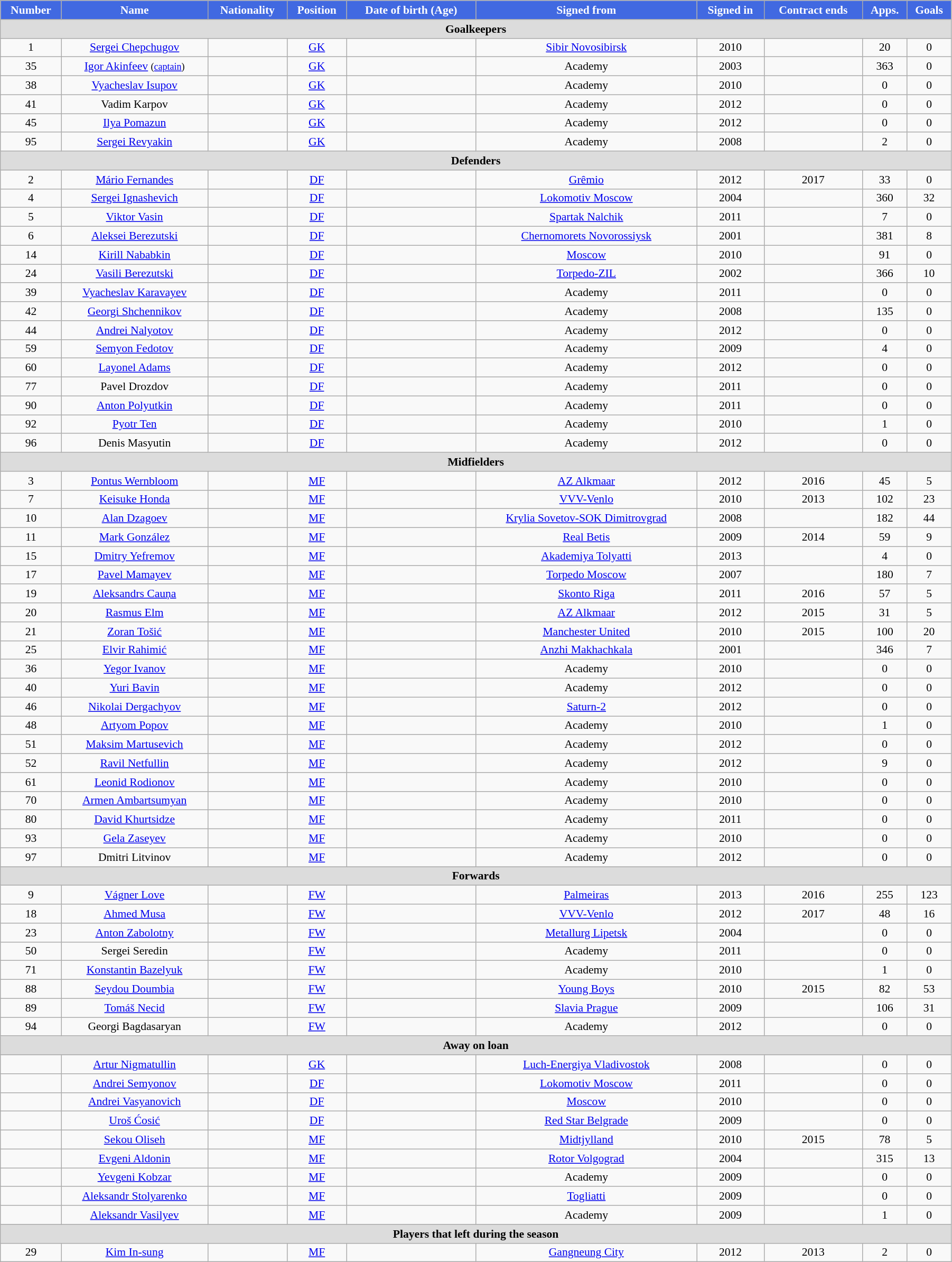<table class="wikitable"  style="text-align:center; font-size:90%; width:95%;">
<tr>
<th style="background:#4169E1; color:white; text-align:center;">Number</th>
<th style="background:#4169E1; color:white; text-align:center;">Name</th>
<th style="background:#4169E1; color:white; text-align:center;">Nationality</th>
<th style="background:#4169E1; color:white; text-align:center;">Position</th>
<th style="background:#4169E1; color:white; text-align:center;">Date of birth (Age)</th>
<th style="background:#4169E1; color:white; text-align:center;">Signed from</th>
<th style="background:#4169E1; color:white; text-align:center;">Signed in</th>
<th style="background:#4169E1; color:white; text-align:center;">Contract ends</th>
<th style="background:#4169E1; color:white; text-align:center;">Apps.</th>
<th style="background:#4169E1; color:white; text-align:center;">Goals</th>
</tr>
<tr>
<th colspan="11"  style="background:#dcdcdc; text-align:center;">Goalkeepers</th>
</tr>
<tr>
<td>1</td>
<td><a href='#'>Sergei Chepchugov</a></td>
<td></td>
<td><a href='#'>GK</a></td>
<td></td>
<td><a href='#'>Sibir Novosibirsk</a></td>
<td>2010</td>
<td></td>
<td>20</td>
<td>0</td>
</tr>
<tr>
<td>35</td>
<td><a href='#'>Igor Akinfeev</a> <small>(<a href='#'>captain</a>)</small></td>
<td></td>
<td><a href='#'>GK</a></td>
<td></td>
<td>Academy</td>
<td>2003</td>
<td></td>
<td>363</td>
<td>0</td>
</tr>
<tr>
<td>38</td>
<td><a href='#'>Vyacheslav Isupov</a></td>
<td></td>
<td><a href='#'>GK</a></td>
<td></td>
<td>Academy</td>
<td>2010</td>
<td></td>
<td>0</td>
<td>0</td>
</tr>
<tr>
<td>41</td>
<td>Vadim Karpov</td>
<td></td>
<td><a href='#'>GK</a></td>
<td></td>
<td>Academy</td>
<td>2012</td>
<td></td>
<td>0</td>
<td>0</td>
</tr>
<tr>
<td>45</td>
<td><a href='#'>Ilya Pomazun</a></td>
<td></td>
<td><a href='#'>GK</a></td>
<td></td>
<td>Academy</td>
<td>2012</td>
<td></td>
<td>0</td>
<td>0</td>
</tr>
<tr>
<td>95</td>
<td><a href='#'>Sergei Revyakin</a></td>
<td></td>
<td><a href='#'>GK</a></td>
<td></td>
<td>Academy</td>
<td>2008</td>
<td></td>
<td>2</td>
<td>0</td>
</tr>
<tr>
<th colspan="11"  style="background:#dcdcdc; text-align:center;">Defenders</th>
</tr>
<tr>
<td>2</td>
<td><a href='#'>Mário Fernandes</a></td>
<td></td>
<td><a href='#'>DF</a></td>
<td></td>
<td><a href='#'>Grêmio</a></td>
<td>2012</td>
<td>2017</td>
<td>33</td>
<td>0</td>
</tr>
<tr>
<td>4</td>
<td><a href='#'>Sergei Ignashevich</a></td>
<td></td>
<td><a href='#'>DF</a></td>
<td></td>
<td><a href='#'>Lokomotiv Moscow</a></td>
<td>2004</td>
<td></td>
<td>360</td>
<td>32</td>
</tr>
<tr>
<td>5</td>
<td><a href='#'>Viktor Vasin</a></td>
<td></td>
<td><a href='#'>DF</a></td>
<td></td>
<td><a href='#'>Spartak Nalchik</a></td>
<td>2011</td>
<td></td>
<td>7</td>
<td>0</td>
</tr>
<tr>
<td>6</td>
<td><a href='#'>Aleksei Berezutski</a></td>
<td></td>
<td><a href='#'>DF</a></td>
<td></td>
<td><a href='#'>Chernomorets Novorossiysk</a></td>
<td>2001</td>
<td></td>
<td>381</td>
<td>8</td>
</tr>
<tr>
<td>14</td>
<td><a href='#'>Kirill Nababkin</a></td>
<td></td>
<td><a href='#'>DF</a></td>
<td></td>
<td><a href='#'>Moscow</a></td>
<td>2010</td>
<td></td>
<td>91</td>
<td>0</td>
</tr>
<tr>
<td>24</td>
<td><a href='#'>Vasili Berezutski</a></td>
<td></td>
<td><a href='#'>DF</a></td>
<td></td>
<td><a href='#'>Torpedo-ZIL</a></td>
<td>2002</td>
<td></td>
<td>366</td>
<td>10</td>
</tr>
<tr>
<td>39</td>
<td><a href='#'>Vyacheslav Karavayev</a></td>
<td></td>
<td><a href='#'>DF</a></td>
<td></td>
<td>Academy</td>
<td>2011</td>
<td></td>
<td>0</td>
<td>0</td>
</tr>
<tr>
<td>42</td>
<td><a href='#'>Georgi Shchennikov</a></td>
<td></td>
<td><a href='#'>DF</a></td>
<td></td>
<td>Academy</td>
<td>2008</td>
<td></td>
<td>135</td>
<td>0</td>
</tr>
<tr>
<td>44</td>
<td><a href='#'>Andrei Nalyotov</a></td>
<td></td>
<td><a href='#'>DF</a></td>
<td></td>
<td>Academy</td>
<td>2012</td>
<td></td>
<td>0</td>
<td>0</td>
</tr>
<tr>
<td>59</td>
<td><a href='#'>Semyon Fedotov</a></td>
<td></td>
<td><a href='#'>DF</a></td>
<td></td>
<td>Academy</td>
<td>2009</td>
<td></td>
<td>4</td>
<td>0</td>
</tr>
<tr>
<td>60</td>
<td><a href='#'>Layonel Adams</a></td>
<td></td>
<td><a href='#'>DF</a></td>
<td></td>
<td>Academy</td>
<td>2012</td>
<td></td>
<td>0</td>
<td>0</td>
</tr>
<tr>
<td>77</td>
<td>Pavel Drozdov</td>
<td></td>
<td><a href='#'>DF</a></td>
<td></td>
<td>Academy</td>
<td>2011</td>
<td></td>
<td>0</td>
<td>0</td>
</tr>
<tr>
<td>90</td>
<td><a href='#'>Anton Polyutkin</a></td>
<td></td>
<td><a href='#'>DF</a></td>
<td></td>
<td>Academy</td>
<td>2011</td>
<td></td>
<td>0</td>
<td>0</td>
</tr>
<tr>
<td>92</td>
<td><a href='#'>Pyotr Ten</a></td>
<td></td>
<td><a href='#'>DF</a></td>
<td></td>
<td>Academy</td>
<td>2010</td>
<td></td>
<td>1</td>
<td>0</td>
</tr>
<tr>
<td>96</td>
<td>Denis Masyutin</td>
<td></td>
<td><a href='#'>DF</a></td>
<td></td>
<td>Academy</td>
<td>2012</td>
<td></td>
<td>0</td>
<td>0</td>
</tr>
<tr>
<th colspan="11"  style="background:#dcdcdc; text-align:center;">Midfielders</th>
</tr>
<tr>
<td>3</td>
<td><a href='#'>Pontus Wernbloom</a></td>
<td></td>
<td><a href='#'>MF</a></td>
<td></td>
<td><a href='#'>AZ Alkmaar</a></td>
<td>2012</td>
<td>2016</td>
<td>45</td>
<td>5</td>
</tr>
<tr>
<td>7</td>
<td><a href='#'>Keisuke Honda</a></td>
<td></td>
<td><a href='#'>MF</a></td>
<td></td>
<td><a href='#'>VVV-Venlo</a></td>
<td>2010</td>
<td>2013</td>
<td>102</td>
<td>23</td>
</tr>
<tr>
<td>10</td>
<td><a href='#'>Alan Dzagoev</a></td>
<td></td>
<td><a href='#'>MF</a></td>
<td></td>
<td><a href='#'>Krylia Sovetov-SOK Dimitrovgrad</a></td>
<td>2008</td>
<td></td>
<td>182</td>
<td>44</td>
</tr>
<tr>
<td>11</td>
<td><a href='#'>Mark González</a></td>
<td></td>
<td><a href='#'>MF</a></td>
<td></td>
<td><a href='#'>Real Betis</a></td>
<td>2009</td>
<td>2014</td>
<td>59</td>
<td>9</td>
</tr>
<tr>
<td>15</td>
<td><a href='#'>Dmitry Yefremov</a></td>
<td></td>
<td><a href='#'>MF</a></td>
<td></td>
<td><a href='#'>Akademiya Tolyatti</a></td>
<td>2013</td>
<td></td>
<td>4</td>
<td>0</td>
</tr>
<tr>
<td>17</td>
<td><a href='#'>Pavel Mamayev</a></td>
<td></td>
<td><a href='#'>MF</a></td>
<td></td>
<td><a href='#'>Torpedo Moscow</a></td>
<td>2007</td>
<td></td>
<td>180</td>
<td>7</td>
</tr>
<tr>
<td>19</td>
<td><a href='#'>Aleksandrs Cauņa</a></td>
<td></td>
<td><a href='#'>MF</a></td>
<td></td>
<td><a href='#'>Skonto Riga</a></td>
<td>2011</td>
<td>2016</td>
<td>57</td>
<td>5</td>
</tr>
<tr>
<td>20</td>
<td><a href='#'>Rasmus Elm</a></td>
<td></td>
<td><a href='#'>MF</a></td>
<td></td>
<td><a href='#'>AZ Alkmaar</a></td>
<td>2012</td>
<td>2015</td>
<td>31</td>
<td>5</td>
</tr>
<tr>
<td>21</td>
<td><a href='#'>Zoran Tošić</a></td>
<td></td>
<td><a href='#'>MF</a></td>
<td></td>
<td><a href='#'>Manchester United</a></td>
<td>2010</td>
<td>2015</td>
<td>100</td>
<td>20</td>
</tr>
<tr>
<td>25</td>
<td><a href='#'>Elvir Rahimić</a></td>
<td></td>
<td><a href='#'>MF</a></td>
<td></td>
<td><a href='#'>Anzhi Makhachkala</a></td>
<td>2001</td>
<td></td>
<td>346</td>
<td>7</td>
</tr>
<tr>
<td>36</td>
<td><a href='#'>Yegor Ivanov</a></td>
<td></td>
<td><a href='#'>MF</a></td>
<td></td>
<td>Academy</td>
<td>2010</td>
<td></td>
<td>0</td>
<td>0</td>
</tr>
<tr>
<td>40</td>
<td><a href='#'>Yuri Bavin</a></td>
<td></td>
<td><a href='#'>MF</a></td>
<td></td>
<td>Academy</td>
<td>2012</td>
<td></td>
<td>0</td>
<td>0</td>
</tr>
<tr>
<td>46</td>
<td><a href='#'>Nikolai Dergachyov</a></td>
<td></td>
<td><a href='#'>MF</a></td>
<td></td>
<td><a href='#'>Saturn-2</a></td>
<td>2012</td>
<td></td>
<td>0</td>
<td>0</td>
</tr>
<tr>
<td>48</td>
<td><a href='#'>Artyom Popov</a></td>
<td></td>
<td><a href='#'>MF</a></td>
<td></td>
<td>Academy</td>
<td>2010</td>
<td></td>
<td>1</td>
<td>0</td>
</tr>
<tr>
<td>51</td>
<td><a href='#'>Maksim Martusevich</a></td>
<td></td>
<td><a href='#'>MF</a></td>
<td></td>
<td>Academy</td>
<td>2012</td>
<td></td>
<td>0</td>
<td>0</td>
</tr>
<tr>
<td>52</td>
<td><a href='#'>Ravil Netfullin</a></td>
<td></td>
<td><a href='#'>MF</a></td>
<td></td>
<td>Academy</td>
<td>2012</td>
<td></td>
<td>9</td>
<td>0</td>
</tr>
<tr>
<td>61</td>
<td><a href='#'>Leonid Rodionov</a></td>
<td></td>
<td><a href='#'>MF</a></td>
<td></td>
<td>Academy</td>
<td>2010</td>
<td></td>
<td>0</td>
<td>0</td>
</tr>
<tr>
<td>70</td>
<td><a href='#'>Armen Ambartsumyan</a></td>
<td></td>
<td><a href='#'>MF</a></td>
<td></td>
<td>Academy</td>
<td>2010</td>
<td></td>
<td>0</td>
<td>0</td>
</tr>
<tr>
<td>80</td>
<td><a href='#'>David Khurtsidze</a></td>
<td></td>
<td><a href='#'>MF</a></td>
<td></td>
<td>Academy</td>
<td>2011</td>
<td></td>
<td>0</td>
<td>0</td>
</tr>
<tr>
<td>93</td>
<td><a href='#'>Gela Zaseyev</a></td>
<td></td>
<td><a href='#'>MF</a></td>
<td></td>
<td>Academy</td>
<td>2010</td>
<td></td>
<td>0</td>
<td>0</td>
</tr>
<tr>
<td>97</td>
<td>Dmitri Litvinov</td>
<td></td>
<td><a href='#'>MF</a></td>
<td></td>
<td>Academy</td>
<td>2012</td>
<td></td>
<td>0</td>
<td>0</td>
</tr>
<tr>
<th colspan="11"  style="background:#dcdcdc; text-align:center;">Forwards</th>
</tr>
<tr>
<td>9</td>
<td><a href='#'>Vágner Love</a></td>
<td></td>
<td><a href='#'>FW</a></td>
<td></td>
<td><a href='#'>Palmeiras</a></td>
<td>2013</td>
<td>2016</td>
<td>255</td>
<td>123</td>
</tr>
<tr>
<td>18</td>
<td><a href='#'>Ahmed Musa</a></td>
<td></td>
<td><a href='#'>FW</a></td>
<td></td>
<td><a href='#'>VVV-Venlo</a></td>
<td>2012</td>
<td>2017</td>
<td>48</td>
<td>16</td>
</tr>
<tr>
<td>23</td>
<td><a href='#'>Anton Zabolotny</a></td>
<td></td>
<td><a href='#'>FW</a></td>
<td></td>
<td><a href='#'>Metallurg Lipetsk</a></td>
<td>2004</td>
<td></td>
<td>0</td>
<td>0</td>
</tr>
<tr>
<td>50</td>
<td>Sergei Seredin</td>
<td></td>
<td><a href='#'>FW</a></td>
<td></td>
<td>Academy</td>
<td>2011</td>
<td></td>
<td>0</td>
<td>0</td>
</tr>
<tr>
<td>71</td>
<td><a href='#'>Konstantin Bazelyuk</a></td>
<td></td>
<td><a href='#'>FW</a></td>
<td></td>
<td>Academy</td>
<td>2010</td>
<td></td>
<td>1</td>
<td>0</td>
</tr>
<tr>
<td>88</td>
<td><a href='#'>Seydou Doumbia</a></td>
<td></td>
<td><a href='#'>FW</a></td>
<td></td>
<td><a href='#'>Young Boys</a></td>
<td>2010</td>
<td>2015</td>
<td>82</td>
<td>53</td>
</tr>
<tr>
<td>89</td>
<td><a href='#'>Tomáš Necid</a></td>
<td></td>
<td><a href='#'>FW</a></td>
<td></td>
<td><a href='#'>Slavia Prague</a></td>
<td>2009</td>
<td></td>
<td>106</td>
<td>31</td>
</tr>
<tr>
<td>94</td>
<td>Georgi Bagdasaryan</td>
<td></td>
<td><a href='#'>FW</a></td>
<td></td>
<td>Academy</td>
<td>2012</td>
<td></td>
<td>0</td>
<td>0</td>
</tr>
<tr>
<th colspan="11"  style="background:#dcdcdc; text-align:center;">Away on loan</th>
</tr>
<tr>
<td></td>
<td><a href='#'>Artur Nigmatullin</a></td>
<td></td>
<td><a href='#'>GK</a></td>
<td></td>
<td><a href='#'>Luch-Energiya Vladivostok</a></td>
<td>2008</td>
<td></td>
<td>0</td>
<td>0</td>
</tr>
<tr>
<td></td>
<td><a href='#'>Andrei Semyonov</a></td>
<td></td>
<td><a href='#'>DF</a></td>
<td></td>
<td><a href='#'>Lokomotiv Moscow</a></td>
<td>2011</td>
<td></td>
<td>0</td>
<td>0</td>
</tr>
<tr>
<td></td>
<td><a href='#'>Andrei Vasyanovich</a></td>
<td></td>
<td><a href='#'>DF</a></td>
<td></td>
<td><a href='#'>Moscow</a></td>
<td>2010</td>
<td></td>
<td>0</td>
<td>0</td>
</tr>
<tr>
<td></td>
<td><a href='#'>Uroš Ćosić</a></td>
<td></td>
<td><a href='#'>DF</a></td>
<td></td>
<td><a href='#'>Red Star Belgrade</a></td>
<td>2009</td>
<td></td>
<td>0</td>
<td>0</td>
</tr>
<tr>
<td></td>
<td><a href='#'>Sekou Oliseh</a></td>
<td></td>
<td><a href='#'>MF</a></td>
<td></td>
<td><a href='#'>Midtjylland</a></td>
<td>2010</td>
<td>2015</td>
<td>78</td>
<td>5</td>
</tr>
<tr>
<td></td>
<td><a href='#'>Evgeni Aldonin</a></td>
<td></td>
<td><a href='#'>MF</a></td>
<td></td>
<td><a href='#'>Rotor Volgograd</a></td>
<td>2004</td>
<td></td>
<td>315</td>
<td>13</td>
</tr>
<tr>
<td></td>
<td><a href='#'>Yevgeni Kobzar</a></td>
<td></td>
<td><a href='#'>MF</a></td>
<td></td>
<td>Academy</td>
<td>2009</td>
<td></td>
<td>0</td>
<td>0</td>
</tr>
<tr>
<td></td>
<td><a href='#'>Aleksandr Stolyarenko</a></td>
<td></td>
<td><a href='#'>MF</a></td>
<td></td>
<td><a href='#'>Togliatti</a></td>
<td>2009</td>
<td></td>
<td>0</td>
<td>0</td>
</tr>
<tr>
<td></td>
<td><a href='#'>Aleksandr Vasilyev</a></td>
<td></td>
<td><a href='#'>MF</a></td>
<td></td>
<td>Academy</td>
<td>2009</td>
<td></td>
<td>1</td>
<td>0</td>
</tr>
<tr>
<th colspan="11"  style="background:#dcdcdc; text-align:center;">Players that left during the season</th>
</tr>
<tr>
<td>29</td>
<td><a href='#'>Kim In-sung</a></td>
<td></td>
<td><a href='#'>MF</a></td>
<td></td>
<td><a href='#'>Gangneung City</a></td>
<td>2012</td>
<td>2013</td>
<td>2</td>
<td>0</td>
</tr>
</table>
